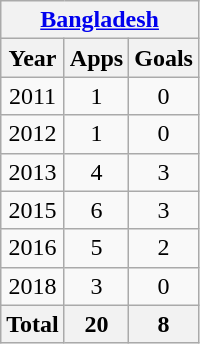<table class="wikitable" style="text-align:center">
<tr>
<th colspan=3><a href='#'>Bangladesh</a></th>
</tr>
<tr>
<th>Year</th>
<th>Apps</th>
<th>Goals</th>
</tr>
<tr>
<td>2011</td>
<td>1</td>
<td>0</td>
</tr>
<tr>
<td>2012</td>
<td>1</td>
<td>0</td>
</tr>
<tr>
<td>2013</td>
<td>4</td>
<td>3</td>
</tr>
<tr>
<td>2015</td>
<td>6</td>
<td>3</td>
</tr>
<tr>
<td>2016</td>
<td>5</td>
<td>2</td>
</tr>
<tr>
<td>2018</td>
<td>3</td>
<td>0</td>
</tr>
<tr>
<th>Total</th>
<th>20</th>
<th>8</th>
</tr>
</table>
